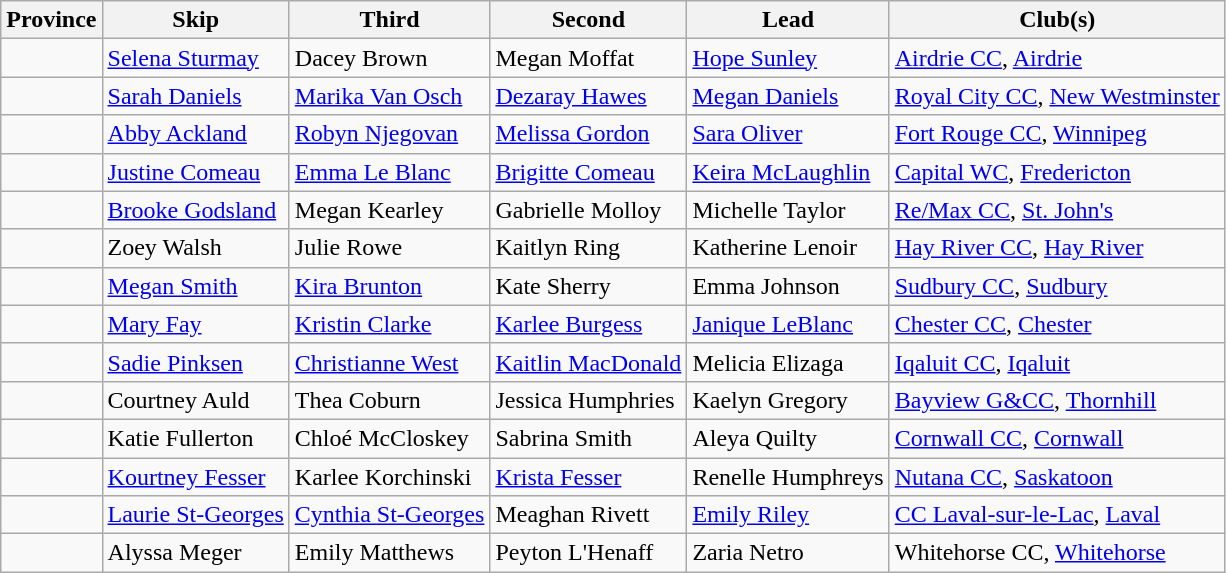<table class="wikitable">
<tr>
<th>Province</th>
<th>Skip</th>
<th>Third</th>
<th>Second</th>
<th>Lead</th>
<th>Club(s)</th>
</tr>
<tr>
<td></td>
<td><a href='#'>Selena Sturmay</a></td>
<td>Dacey Brown</td>
<td>Megan Moffat</td>
<td><a href='#'>Hope Sunley</a></td>
<td><a href='#'>Airdrie CC</a>, <a href='#'>Airdrie</a></td>
</tr>
<tr>
<td></td>
<td><a href='#'>Sarah Daniels</a></td>
<td><a href='#'>Marika Van Osch</a></td>
<td><a href='#'>Dezaray Hawes</a></td>
<td><a href='#'>Megan Daniels</a></td>
<td><a href='#'>Royal City CC</a>, <a href='#'>New Westminster</a></td>
</tr>
<tr>
<td></td>
<td><a href='#'>Abby Ackland</a></td>
<td><a href='#'>Robyn Njegovan</a></td>
<td><a href='#'>Melissa Gordon</a></td>
<td><a href='#'>Sara Oliver</a></td>
<td><a href='#'>Fort Rouge CC</a>, <a href='#'>Winnipeg</a></td>
</tr>
<tr>
<td></td>
<td><a href='#'>Justine Comeau</a></td>
<td><a href='#'>Emma Le Blanc</a></td>
<td><a href='#'>Brigitte Comeau</a></td>
<td><a href='#'>Keira McLaughlin</a></td>
<td><a href='#'>Capital WC</a>, <a href='#'>Fredericton</a></td>
</tr>
<tr>
<td></td>
<td><a href='#'>Brooke Godsland</a></td>
<td>Megan Kearley</td>
<td>Gabrielle Molloy</td>
<td>Michelle Taylor</td>
<td><a href='#'>Re/Max CC</a>, <a href='#'>St. John's</a></td>
</tr>
<tr>
<td></td>
<td>Zoey Walsh</td>
<td>Julie Rowe</td>
<td>Kaitlyn Ring</td>
<td>Katherine Lenoir</td>
<td><a href='#'>Hay River CC</a>, <a href='#'>Hay River</a></td>
</tr>
<tr>
<td></td>
<td><a href='#'>Megan Smith</a></td>
<td><a href='#'>Kira Brunton</a></td>
<td>Kate Sherry</td>
<td>Emma Johnson</td>
<td><a href='#'>Sudbury CC</a>, <a href='#'>Sudbury</a></td>
</tr>
<tr>
<td></td>
<td><a href='#'>Mary Fay</a></td>
<td><a href='#'>Kristin Clarke</a></td>
<td><a href='#'>Karlee Burgess</a></td>
<td><a href='#'>Janique LeBlanc</a></td>
<td><a href='#'>Chester CC</a>, <a href='#'>Chester</a></td>
</tr>
<tr>
<td></td>
<td><a href='#'>Sadie Pinksen</a></td>
<td><a href='#'>Christianne West</a></td>
<td><a href='#'>Kaitlin MacDonald</a></td>
<td>Melicia Elizaga</td>
<td><a href='#'>Iqaluit CC</a>, <a href='#'>Iqaluit</a></td>
</tr>
<tr>
<td></td>
<td>Courtney Auld</td>
<td>Thea Coburn</td>
<td>Jessica Humphries</td>
<td>Kaelyn Gregory</td>
<td><a href='#'>Bayview G&CC</a>, <a href='#'>Thornhill</a></td>
</tr>
<tr>
<td></td>
<td>Katie Fullerton</td>
<td>Chloé McCloskey</td>
<td>Sabrina Smith</td>
<td>Aleya Quilty</td>
<td><a href='#'>Cornwall CC</a>, <a href='#'>Cornwall</a></td>
</tr>
<tr>
<td></td>
<td><a href='#'>Kourtney Fesser</a></td>
<td>Karlee Korchinski</td>
<td><a href='#'>Krista Fesser</a></td>
<td>Renelle Humphreys</td>
<td><a href='#'>Nutana CC</a>, <a href='#'>Saskatoon</a></td>
</tr>
<tr>
<td></td>
<td><a href='#'>Laurie St-Georges</a></td>
<td><a href='#'>Cynthia St-Georges</a></td>
<td>Meaghan Rivett</td>
<td><a href='#'>Emily Riley</a></td>
<td><a href='#'>CC Laval-sur-le-Lac</a>, <a href='#'>Laval</a></td>
</tr>
<tr>
<td></td>
<td>Alyssa Meger</td>
<td>Emily Matthews</td>
<td>Peyton L'Henaff</td>
<td>Zaria Netro</td>
<td>Whitehorse CC, <a href='#'>Whitehorse</a></td>
</tr>
</table>
